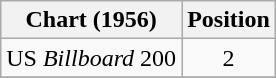<table class="wikitable sortable plainrowheaders" style="text-align:center">
<tr>
<th scope="col">Chart (1956)</th>
<th scope="col">Position</th>
</tr>
<tr>
<td "text-align:left;">US <em>Billboard</em> 200</td>
<td>2</td>
</tr>
<tr>
</tr>
</table>
